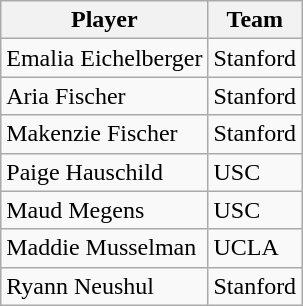<table class="wikitable">
<tr>
<th>Player</th>
<th>Team</th>
</tr>
<tr>
<td>Emalia Eichelberger</td>
<td style=>Stanford</td>
</tr>
<tr>
<td>Aria Fischer</td>
<td style=>Stanford</td>
</tr>
<tr>
<td>Makenzie Fischer</td>
<td style=>Stanford</td>
</tr>
<tr>
<td>Paige Hauschild</td>
<td style=>USC</td>
</tr>
<tr>
<td>Maud Megens</td>
<td style=>USC</td>
</tr>
<tr>
<td>Maddie Musselman</td>
<td style=>UCLA</td>
</tr>
<tr>
<td>Ryann Neushul</td>
<td style=>Stanford</td>
</tr>
</table>
